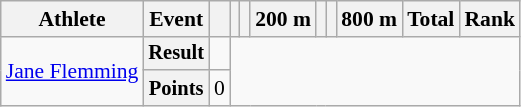<table class=wikitable style="font-size:90%; text-align:center">
<tr>
<th>Athlete</th>
<th>Event</th>
<th></th>
<th></th>
<th></th>
<th>200 m</th>
<th></th>
<th></th>
<th>800 m</th>
<th>Total</th>
<th>Rank</th>
</tr>
<tr align=center>
<td align=left rowspan=2><a href='#'>Jane Flemming</a></td>
<th style="font-size:95%">Result</th>
<td></td>
<td rowspan=2 colspan=8></td>
</tr>
<tr align=center>
<th style="font-size:95%">Points</th>
<td>0</td>
</tr>
</table>
